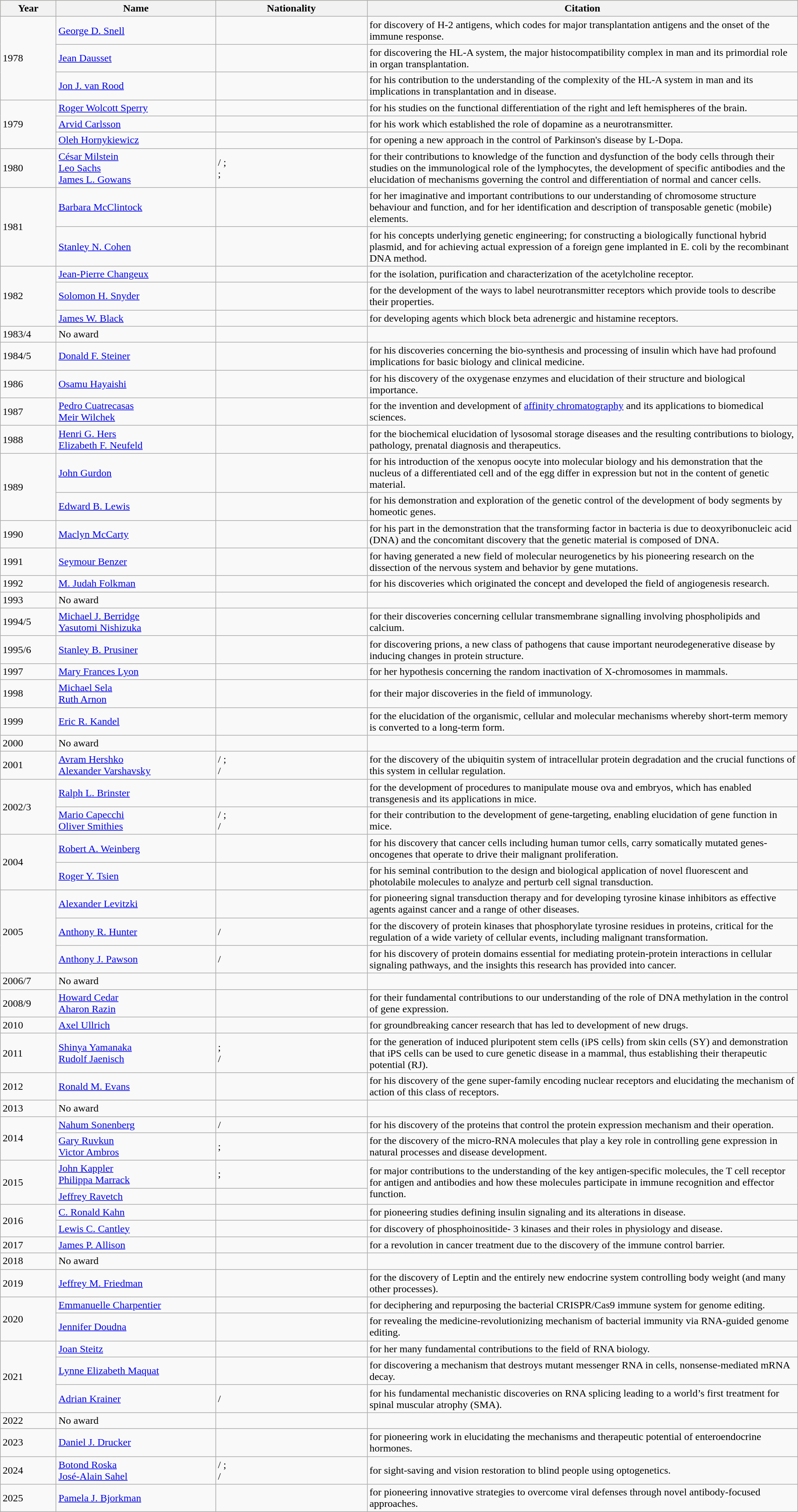<table class="wikitable">
<tr bgcolor="#ccccc">
<th style="width:7%">Year</th>
<th style="width:20%">Name</th>
<th style="width:19%">Nationality</th>
<th>Citation</th>
</tr>
<tr>
<td rowspan=3>1978</td>
<td><a href='#'>George D. Snell</a></td>
<td></td>
<td>for discovery of H-2 antigens, which codes for major transplantation antigens and the onset of the immune response.</td>
</tr>
<tr>
<td><a href='#'>Jean Dausset</a></td>
<td></td>
<td>for discovering the HL-A system, the major histocompatibility complex in man and its primordial role in organ transplantation.</td>
</tr>
<tr>
<td><a href='#'>Jon J. van Rood</a></td>
<td></td>
<td>for his contribution to the understanding of the complexity of the HL-A system in man and its implications in transplantation and in disease.</td>
</tr>
<tr>
<td rowspan=3>1979</td>
<td><a href='#'>Roger Wolcott Sperry</a></td>
<td></td>
<td>for his studies on the functional differentiation of the right and left hemispheres of the brain.</td>
</tr>
<tr>
<td><a href='#'>Arvid Carlsson</a></td>
<td></td>
<td>for his work which established the role of dopamine as a neurotransmitter.</td>
</tr>
<tr>
<td><a href='#'>Oleh Hornykiewicz</a></td>
<td></td>
<td>for opening a new approach in the control of Parkinson's disease by L-Dopa.</td>
</tr>
<tr>
<td>1980</td>
<td><a href='#'>César Milstein</a> <br> <a href='#'>Leo Sachs</a> <br> <a href='#'>James L. Gowans</a></td>
<td> / ; <br> ; <br> </td>
<td>for their contributions to knowledge of the function and dysfunction of the body cells through their studies on the immunological role of the lymphocytes, the development of specific antibodies and the elucidation of mechanisms governing the control and differentiation of normal and cancer cells.</td>
</tr>
<tr>
<td rowspan=2>1981</td>
<td><a href='#'>Barbara McClintock</a></td>
<td></td>
<td>for her imaginative and important contributions to our understanding of chromosome structure behaviour and function, and for her identification and description of transposable genetic (mobile) elements.</td>
</tr>
<tr>
<td><a href='#'>Stanley N. Cohen</a></td>
<td></td>
<td>for his concepts underlying genetic engineering; for constructing a biologically functional hybrid plasmid, and for achieving actual expression of a foreign gene implanted in E. coli by the recombinant DNA method.</td>
</tr>
<tr>
<td rowspan=3>1982</td>
<td><a href='#'>Jean-Pierre Changeux</a></td>
<td></td>
<td>for the isolation, purification and characterization of the acetylcholine receptor.</td>
</tr>
<tr>
<td><a href='#'>Solomon H. Snyder</a></td>
<td></td>
<td>for the development of the ways to label neurotransmitter receptors which provide tools to describe their properties.</td>
</tr>
<tr>
<td><a href='#'>James W. Black</a></td>
<td></td>
<td>for developing agents which block beta adrenergic and histamine receptors.</td>
</tr>
<tr>
<td>1983/4</td>
<td>No award</td>
<td></td>
<td></td>
</tr>
<tr>
<td>1984/5</td>
<td><a href='#'>Donald F. Steiner</a></td>
<td></td>
<td>for his discoveries concerning the bio-synthesis and processing of insulin which have had profound implications for basic biology and clinical medicine.</td>
</tr>
<tr>
<td>1986</td>
<td><a href='#'>Osamu Hayaishi</a></td>
<td></td>
<td>for his discovery of the oxygenase enzymes and elucidation of their structure and biological importance.</td>
</tr>
<tr>
<td>1987</td>
<td><a href='#'>Pedro Cuatrecasas</a> <br> <a href='#'>Meir Wilchek</a></td>
<td> <br> </td>
<td>for the invention and development of <a href='#'>affinity chromatography</a> and its applications to biomedical sciences.</td>
</tr>
<tr>
<td>1988</td>
<td><a href='#'>Henri G. Hers</a> <br> <a href='#'>Elizabeth F. Neufeld</a></td>
<td> <br> </td>
<td>for the biochemical elucidation of lysosomal storage diseases and the resulting contributions to biology, pathology, prenatal diagnosis and therapeutics.</td>
</tr>
<tr>
<td rowspan=2>1989</td>
<td><a href='#'>John Gurdon</a></td>
<td></td>
<td>for his introduction of the xenopus oocyte into molecular biology and his demonstration that the nucleus of a differentiated cell and of the egg differ in expression but not in the content of genetic material.</td>
</tr>
<tr>
<td><a href='#'>Edward B. Lewis</a></td>
<td></td>
<td>for his demonstration and exploration of the genetic control of the development of body segments by homeotic genes.</td>
</tr>
<tr>
<td>1990</td>
<td><a href='#'>Maclyn McCarty</a></td>
<td></td>
<td>for his part in the demonstration that the transforming factor in bacteria is due to deoxyribonucleic acid (DNA) and the concomitant discovery that the genetic material is composed of DNA.</td>
</tr>
<tr>
<td>1991</td>
<td><a href='#'>Seymour Benzer</a></td>
<td></td>
<td>for having generated a new field of molecular neurogenetics by his pioneering research on the dissection of the nervous system and behavior by gene mutations.</td>
</tr>
<tr>
<td>1992</td>
<td><a href='#'>M. Judah Folkman</a></td>
<td></td>
<td>for his discoveries which originated the concept and developed the field of angiogenesis research.</td>
</tr>
<tr>
<td>1993</td>
<td>No award</td>
<td></td>
<td></td>
</tr>
<tr>
<td>1994/5</td>
<td><a href='#'>Michael J. Berridge</a> <br> <a href='#'>Yasutomi Nishizuka</a></td>
<td> <br> </td>
<td>for their discoveries concerning cellular transmembrane signalling involving phospholipids and calcium.</td>
</tr>
<tr>
<td>1995/6</td>
<td><a href='#'>Stanley B. Prusiner</a></td>
<td></td>
<td>for discovering prions, a new class of pathogens that cause important neurodegenerative disease by inducing changes in protein structure.</td>
</tr>
<tr>
<td>1997</td>
<td><a href='#'>Mary Frances Lyon</a></td>
<td></td>
<td>for her hypothesis concerning the random inactivation of X-chromosomes in mammals.</td>
</tr>
<tr>
<td>1998</td>
<td><a href='#'>Michael Sela</a> <br> <a href='#'>Ruth Arnon</a></td>
<td> <br> </td>
<td>for their major discoveries in the field of immunology.</td>
</tr>
<tr>
<td>1999</td>
<td><a href='#'>Eric R. Kandel</a></td>
<td></td>
<td>for the elucidation of the organismic, cellular and molecular mechanisms whereby short-term memory is converted to a long-term form.</td>
</tr>
<tr>
<td>2000</td>
<td>No award</td>
<td></td>
<td></td>
</tr>
<tr>
<td>2001</td>
<td><a href='#'>Avram Hershko</a> <br> <a href='#'>Alexander Varshavsky</a></td>
<td> / ; <br>  / </td>
<td>for the discovery of the ubiquitin system of intracellular protein degradation and the crucial functions of this system in cellular regulation.</td>
</tr>
<tr>
<td rowspan=2>2002/3</td>
<td><a href='#'>Ralph L. Brinster</a></td>
<td></td>
<td>for the development of procedures to manipulate mouse ova and embryos, which has enabled transgenesis and its applications in mice.</td>
</tr>
<tr>
<td><a href='#'>Mario Capecchi</a> <br> <a href='#'>Oliver Smithies</a></td>
<td> / ; <br>  / </td>
<td>for their contribution to the development of gene-targeting, enabling elucidation of gene function in mice.</td>
</tr>
<tr>
<td rowspan=2>2004</td>
<td><a href='#'>Robert A. Weinberg</a></td>
<td></td>
<td>for his discovery that cancer cells including human tumor cells, carry somatically mutated genes-oncogenes that operate to drive their malignant proliferation.</td>
</tr>
<tr>
<td><a href='#'>Roger Y. Tsien</a></td>
<td></td>
<td>for his seminal contribution to the design and biological application of novel fluorescent and photolabile molecules to analyze and perturb cell signal transduction.</td>
</tr>
<tr>
<td rowspan=3>2005</td>
<td><a href='#'>Alexander Levitzki</a></td>
<td></td>
<td>for pioneering signal transduction therapy and for developing tyrosine kinase inhibitors as effective agents against cancer and a range of other diseases.</td>
</tr>
<tr>
<td><a href='#'>Anthony R. Hunter</a></td>
<td> / </td>
<td>for the discovery of protein kinases that phosphorylate tyrosine residues in proteins, critical for the regulation of a wide variety of cellular events, including malignant transformation.</td>
</tr>
<tr>
<td><a href='#'>Anthony J. Pawson</a></td>
<td> / </td>
<td>for his discovery of protein domains essential for mediating protein-protein interactions in cellular signaling pathways, and the insights this research has provided into cancer.</td>
</tr>
<tr>
<td>2006/7</td>
<td>No award</td>
<td></td>
<td></td>
</tr>
<tr>
<td>2008/9</td>
<td><a href='#'>Howard Cedar</a> <br> <a href='#'>Aharon Razin</a></td>
<td> <br> </td>
<td>for their fundamental contributions to our understanding of the role of DNA methylation in the control of gene expression.</td>
</tr>
<tr>
<td>2010</td>
<td><a href='#'>Axel Ullrich</a></td>
<td></td>
<td>for groundbreaking cancer research that has led to development of new drugs.</td>
</tr>
<tr>
<td>2011</td>
<td><a href='#'>Shinya Yamanaka</a> <br> <a href='#'>Rudolf Jaenisch</a></td>
<td>; <br>  / </td>
<td>for the generation of induced pluripotent stem cells (iPS cells) from skin cells (SY) and demonstration that iPS cells can be used to cure genetic disease in a mammal, thus establishing their therapeutic potential (RJ).</td>
</tr>
<tr>
<td>2012</td>
<td><a href='#'>Ronald M. Evans</a></td>
<td></td>
<td>for his discovery of the gene super-family encoding nuclear receptors and elucidating the mechanism of action of this class of receptors.</td>
</tr>
<tr>
<td>2013</td>
<td>No award</td>
<td></td>
<td></td>
</tr>
<tr>
<td rowspan=2>2014</td>
<td><a href='#'>Nahum Sonenberg</a></td>
<td> / </td>
<td>for his discovery of the proteins that control the protein expression mechanism and their operation.</td>
</tr>
<tr>
<td><a href='#'>Gary Ruvkun</a> <br> <a href='#'>Victor Ambros</a></td>
<td>; <br> </td>
<td>for the discovery of the micro-RNA molecules that play a key role in controlling gene expression in natural processes and disease development.</td>
</tr>
<tr>
<td rowspan=2>2015</td>
<td><a href='#'>John Kappler</a> <br> <a href='#'>Philippa Marrack</a></td>
<td>; <br> </td>
<td rowspan=2>for major contributions to the understanding of the key antigen-specific molecules, the T cell receptor for antigen and antibodies and how these molecules participate in immune recognition and effector function.</td>
</tr>
<tr>
<td><a href='#'>Jeffrey Ravetch</a></td>
<td></td>
</tr>
<tr>
<td rowspan=2>2016</td>
<td><a href='#'>C. Ronald Kahn</a></td>
<td></td>
<td>for pioneering studies defining insulin signaling and its alterations in disease.</td>
</tr>
<tr>
<td><a href='#'>Lewis C. Cantley</a></td>
<td></td>
<td>for discovery of phosphoinositide- 3 kinases and their roles in physiology and disease.</td>
</tr>
<tr>
<td>2017</td>
<td><a href='#'>James P. Allison</a></td>
<td></td>
<td>for a revolution in cancer treatment due to the discovery of the immune control barrier.</td>
</tr>
<tr>
<td>2018</td>
<td>No award</td>
<td></td>
<td></td>
</tr>
<tr>
<td>2019</td>
<td><a href='#'>Jeffrey M. Friedman</a></td>
<td></td>
<td>for the discovery of Leptin and the entirely new endocrine system controlling body weight (and many other processes).</td>
</tr>
<tr>
<td rowspan=2>2020</td>
<td><a href='#'>Emmanuelle Charpentier</a></td>
<td></td>
<td>for deciphering and repurposing the bacterial CRISPR/Cas9 immune system for genome editing.</td>
</tr>
<tr>
<td><a href='#'>Jennifer Doudna</a></td>
<td></td>
<td>for revealing the medicine-revolutionizing mechanism of bacterial immunity via RNA-guided genome editing.</td>
</tr>
<tr>
<td rowspan="3">2021</td>
<td><a href='#'>Joan Steitz</a></td>
<td></td>
<td>for her many fundamental contributions to the field of RNA biology.</td>
</tr>
<tr>
<td><a href='#'>Lynne Elizabeth Maquat</a></td>
<td></td>
<td>for discovering a mechanism that destroys mutant messenger RNA in cells, nonsense-mediated mRNA decay.</td>
</tr>
<tr>
<td><a href='#'>Adrian Krainer</a></td>
<td> / </td>
<td>for his fundamental mechanistic discoveries on RNA splicing leading to a world’s first treatment for spinal muscular atrophy (SMA).</td>
</tr>
<tr>
<td>2022</td>
<td>No award</td>
<td></td>
<td></td>
</tr>
<tr>
<td>2023</td>
<td><a href='#'>Daniel J. Drucker</a></td>
<td></td>
<td>for pioneering work in elucidating the mechanisms and therapeutic potential of enteroendocrine hormones.</td>
</tr>
<tr>
<td>2024</td>
<td><a href='#'>Botond Roska</a> <br> <a href='#'>José-Alain Sahel</a></td>
<td> / ; <br> / </td>
<td>for sight-saving and vision restoration to blind people using optogenetics.</td>
</tr>
<tr>
<td>2025</td>
<td><a href='#'>Pamela J. Bjorkman</a></td>
<td></td>
<td>for pioneering innovative strategies to overcome viral defenses through novel antibody-focused approaches.</td>
</tr>
</table>
